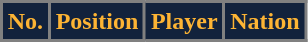<table class="wikitable sortable">
<tr>
<th style="background:#12223C; color:#FDB434; border:2px solid gray;" scope="col">No.</th>
<th style="background:#12223C; color:#FDB434; border:2px solid gray;" scope="col">Position</th>
<th style="background:#12223C; color:#FDB434; border:2px solid gray;" scope="col">Player</th>
<th style="background:#12223C; color:#FDB434; border:2px solid gray;" scope="col">Nation</th>
</tr>
</table>
